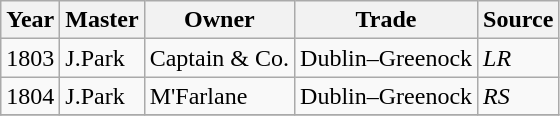<table class=" wikitable">
<tr>
<th>Year</th>
<th>Master</th>
<th>Owner</th>
<th>Trade</th>
<th>Source</th>
</tr>
<tr>
<td>1803</td>
<td>J.Park</td>
<td>Captain & Co.</td>
<td>Dublin–Greenock</td>
<td><em>LR</em></td>
</tr>
<tr>
<td>1804</td>
<td>J.Park</td>
<td>M'Farlane</td>
<td>Dublin–Greenock</td>
<td><em>RS</em></td>
</tr>
<tr>
</tr>
</table>
